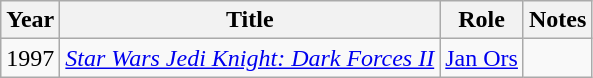<table class="wikitable sortable">
<tr>
<th>Year</th>
<th>Title</th>
<th>Role</th>
<th class="unsortable">Notes</th>
</tr>
<tr>
<td>1997</td>
<td><em><a href='#'>Star Wars Jedi Knight: Dark Forces II</a></em></td>
<td><a href='#'>Jan Ors</a></td>
<td></td>
</tr>
</table>
